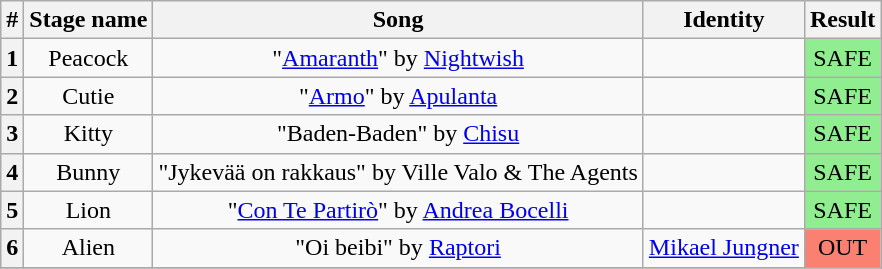<table class="wikitable plainrowheaders" style="text-align: center;">
<tr>
<th>#</th>
<th>Stage name</th>
<th>Song</th>
<th>Identity</th>
<th>Result</th>
</tr>
<tr>
<th>1</th>
<td>Peacock</td>
<td>"<a href='#'>Amaranth</a>" by <a href='#'>Nightwish</a></td>
<td></td>
<td bgcolor=lightgreen>SAFE</td>
</tr>
<tr>
<th>2</th>
<td>Cutie</td>
<td>"<a href='#'>Armo</a>" by <a href='#'>Apulanta</a></td>
<td></td>
<td bgcolor=lightgreen>SAFE</td>
</tr>
<tr>
<th>3</th>
<td>Kitty</td>
<td>"Baden-Baden" by <a href='#'>Chisu</a></td>
<td></td>
<td bgcolor=lightgreen>SAFE</td>
</tr>
<tr>
<th>4</th>
<td>Bunny</td>
<td>"Jykevää on rakkaus" by Ville Valo & The Agents</td>
<td></td>
<td bgcolor=lightgreen>SAFE</td>
</tr>
<tr>
<th>5</th>
<td>Lion</td>
<td>"<a href='#'>Con Te Partirò</a>" by <a href='#'>Andrea Bocelli</a></td>
<td></td>
<td bgcolor=lightgreen>SAFE</td>
</tr>
<tr>
<th>6</th>
<td>Alien</td>
<td>"Oi beibi" by <a href='#'>Raptori</a></td>
<td><a href='#'>Mikael Jungner</a></td>
<td bgcolor=salmon>OUT</td>
</tr>
<tr>
</tr>
</table>
